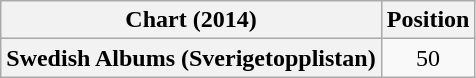<table class="wikitable plainrowheaders" style="text-align:center">
<tr>
<th scope="col">Chart (2014)</th>
<th scope="col">Position</th>
</tr>
<tr>
<th scope="row">Swedish Albums (Sverigetopplistan)</th>
<td>50</td>
</tr>
</table>
